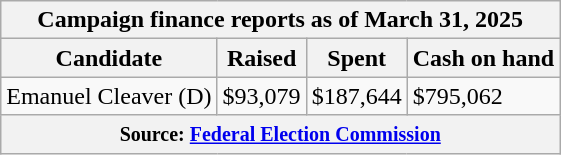<table class="wikitable sortable">
<tr>
<th colspan="4">Campaign finance reports as of March 31, 2025</th>
</tr>
<tr style="text-align:center;">
<th>Candidate</th>
<th>Raised</th>
<th>Spent</th>
<th>Cash on hand</th>
</tr>
<tr>
<td>Emanuel Cleaver (D)</td>
<td>$93,079</td>
<td>$187,644</td>
<td>$795,062</td>
</tr>
<tr>
<th colspan="4"><small>Source: <a href='#'>Federal Election Commission</a></small></th>
</tr>
</table>
